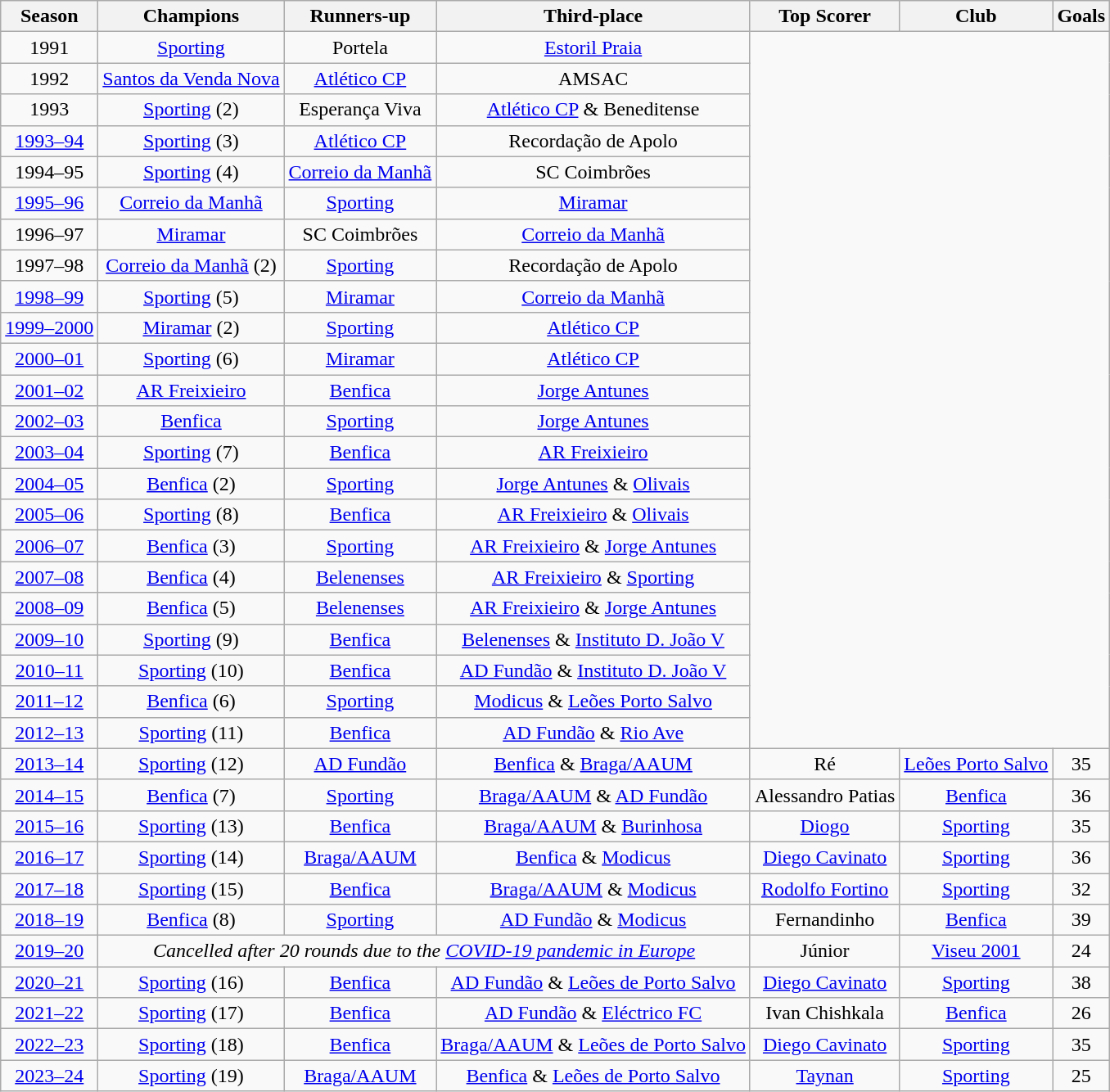<table class="wikitable sortable">
<tr>
<th>Season</th>
<th>Champions</th>
<th>Runners-up</th>
<th>Third-place</th>
<th>Top Scorer</th>
<th>Club</th>
<th>Goals</th>
</tr>
<tr align=center>
<td>1991</td>
<td><a href='#'>Sporting</a></td>
<td>Portela</td>
<td><a href='#'>Estoril Praia</a></td>
</tr>
<tr align=center>
<td>1992</td>
<td><a href='#'>Santos da Venda Nova</a></td>
<td><a href='#'>Atlético CP</a></td>
<td>AMSAC</td>
</tr>
<tr align=center>
<td>1993</td>
<td><a href='#'>Sporting</a> (2)</td>
<td>Esperança Viva</td>
<td><a href='#'>Atlético CP</a> & Beneditense</td>
</tr>
<tr align=center>
<td><a href='#'>1993–94</a></td>
<td><a href='#'>Sporting</a> (3)</td>
<td><a href='#'>Atlético CP</a></td>
<td>Recordação de Apolo</td>
</tr>
<tr align=center>
<td>1994–95</td>
<td><a href='#'>Sporting</a> (4)</td>
<td><a href='#'>Correio da Manhã</a></td>
<td>SC Coimbrões</td>
</tr>
<tr align=center>
<td><a href='#'>1995–96</a></td>
<td><a href='#'>Correio da Manhã</a></td>
<td><a href='#'>Sporting</a></td>
<td><a href='#'>Miramar</a></td>
</tr>
<tr align=center>
<td>1996–97</td>
<td><a href='#'>Miramar</a></td>
<td>SC Coimbrões</td>
<td><a href='#'>Correio da Manhã</a></td>
</tr>
<tr align=center>
<td>1997–98</td>
<td><a href='#'>Correio da Manhã</a> (2)</td>
<td><a href='#'>Sporting</a></td>
<td>Recordação de Apolo</td>
</tr>
<tr align=center>
<td><a href='#'>1998–99</a></td>
<td><a href='#'>Sporting</a> (5)</td>
<td><a href='#'>Miramar</a></td>
<td><a href='#'>Correio da Manhã</a></td>
</tr>
<tr align=center>
<td><a href='#'>1999–2000</a></td>
<td><a href='#'>Miramar</a> (2)</td>
<td><a href='#'>Sporting</a></td>
<td><a href='#'>Atlético CP</a></td>
</tr>
<tr align=center>
<td><a href='#'>2000–01</a></td>
<td><a href='#'>Sporting</a> (6)</td>
<td><a href='#'>Miramar</a></td>
<td><a href='#'>Atlético CP</a></td>
</tr>
<tr align=center>
<td><a href='#'>2001–02</a></td>
<td><a href='#'>AR Freixieiro</a></td>
<td><a href='#'>Benfica</a></td>
<td><a href='#'>Jorge Antunes</a></td>
</tr>
<tr align=center>
<td><a href='#'>2002–03</a></td>
<td><a href='#'>Benfica</a></td>
<td><a href='#'>Sporting</a></td>
<td><a href='#'>Jorge Antunes</a></td>
</tr>
<tr align=center>
<td><a href='#'>2003–04</a></td>
<td><a href='#'>Sporting</a> (7)</td>
<td><a href='#'>Benfica</a></td>
<td><a href='#'>AR Freixieiro</a></td>
</tr>
<tr align=center>
<td><a href='#'>2004–05</a></td>
<td><a href='#'>Benfica</a> (2)</td>
<td><a href='#'>Sporting</a></td>
<td><a href='#'>Jorge Antunes</a> & <a href='#'>Olivais</a></td>
</tr>
<tr align=center>
<td><a href='#'>2005–06</a></td>
<td><a href='#'>Sporting</a> (8)</td>
<td><a href='#'>Benfica</a></td>
<td><a href='#'>AR Freixieiro</a> & <a href='#'>Olivais</a></td>
</tr>
<tr align=center>
<td><a href='#'>2006–07</a></td>
<td><a href='#'>Benfica</a> (3)</td>
<td><a href='#'>Sporting</a></td>
<td><a href='#'>AR Freixieiro</a> & <a href='#'>Jorge Antunes</a></td>
</tr>
<tr align=center>
<td><a href='#'>2007–08</a></td>
<td><a href='#'>Benfica</a> (4)</td>
<td><a href='#'>Belenenses</a></td>
<td><a href='#'>AR Freixieiro</a> & <a href='#'>Sporting</a></td>
</tr>
<tr align=center>
<td><a href='#'>2008–09</a></td>
<td><a href='#'>Benfica</a> (5)</td>
<td><a href='#'>Belenenses</a></td>
<td><a href='#'>AR Freixieiro</a> & <a href='#'>Jorge Antunes</a></td>
</tr>
<tr align=center>
<td><a href='#'>2009–10</a></td>
<td><a href='#'>Sporting</a> (9)</td>
<td><a href='#'>Benfica</a></td>
<td><a href='#'>Belenenses</a> & <a href='#'>Instituto D. João V</a></td>
</tr>
<tr align=center>
<td><a href='#'>2010–11</a></td>
<td><a href='#'>Sporting</a> (10)</td>
<td><a href='#'>Benfica</a></td>
<td><a href='#'>AD Fundão</a> & <a href='#'>Instituto D. João V</a></td>
</tr>
<tr align=center>
<td><a href='#'>2011–12</a></td>
<td><a href='#'>Benfica</a> (6)</td>
<td><a href='#'>Sporting</a></td>
<td><a href='#'>Modicus</a> & <a href='#'>Leões Porto Salvo</a></td>
</tr>
<tr align=center>
<td><a href='#'>2012–13</a></td>
<td><a href='#'>Sporting</a> (11)</td>
<td><a href='#'>Benfica</a></td>
<td><a href='#'>AD Fundão</a> & <a href='#'>Rio Ave</a></td>
</tr>
<tr align=center>
<td><a href='#'>2013–14</a></td>
<td><a href='#'>Sporting</a> (12)</td>
<td><a href='#'>AD Fundão</a></td>
<td><a href='#'>Benfica</a> & <a href='#'>Braga/AAUM</a></td>
<td>Ré</td>
<td><a href='#'>Leões Porto Salvo</a></td>
<td>35</td>
</tr>
<tr align=center>
<td><a href='#'>2014–15</a></td>
<td><a href='#'>Benfica</a> (7)</td>
<td><a href='#'>Sporting</a></td>
<td><a href='#'>Braga/AAUM</a> & <a href='#'>AD Fundão</a></td>
<td>Alessandro Patias</td>
<td><a href='#'>Benfica</a></td>
<td>36</td>
</tr>
<tr align=center>
<td><a href='#'>2015–16</a></td>
<td><a href='#'>Sporting</a> (13)</td>
<td><a href='#'>Benfica</a></td>
<td><a href='#'>Braga/AAUM</a> & <a href='#'>Burinhosa</a></td>
<td><a href='#'>Diogo</a></td>
<td><a href='#'>Sporting</a></td>
<td>35</td>
</tr>
<tr align=center>
<td><a href='#'>2016–17</a></td>
<td><a href='#'>Sporting</a> (14)</td>
<td><a href='#'>Braga/AAUM</a></td>
<td><a href='#'>Benfica</a> & <a href='#'>Modicus</a></td>
<td><a href='#'>Diego Cavinato</a></td>
<td><a href='#'>Sporting</a></td>
<td>36</td>
</tr>
<tr align=center>
<td><a href='#'>2017–18</a></td>
<td><a href='#'>Sporting</a> (15)</td>
<td><a href='#'>Benfica</a></td>
<td><a href='#'>Braga/AAUM</a> & <a href='#'>Modicus</a></td>
<td><a href='#'>Rodolfo Fortino</a></td>
<td><a href='#'>Sporting</a></td>
<td>32</td>
</tr>
<tr align=center>
<td><a href='#'>2018–19</a></td>
<td><a href='#'>Benfica</a> (8)</td>
<td><a href='#'>Sporting</a></td>
<td><a href='#'>AD Fundão</a> & <a href='#'>Modicus</a></td>
<td>Fernandinho</td>
<td><a href='#'>Benfica</a></td>
<td>39</td>
</tr>
<tr align=center>
<td><a href='#'>2019–20</a></td>
<td colspan=3><em>Cancelled after 20 rounds due to the <a href='#'>COVID-19 pandemic in Europe</a></em></td>
<td>Júnior</td>
<td><a href='#'>Viseu 2001</a></td>
<td>24</td>
</tr>
<tr align=center>
<td><a href='#'>2020–21</a></td>
<td><a href='#'>Sporting</a> (16)</td>
<td><a href='#'>Benfica</a></td>
<td><a href='#'>AD Fundão</a> & <a href='#'>Leões de Porto Salvo</a></td>
<td><a href='#'>Diego Cavinato</a></td>
<td><a href='#'>Sporting</a></td>
<td>38</td>
</tr>
<tr align=center>
<td><a href='#'>2021–22</a></td>
<td><a href='#'>Sporting</a> (17)</td>
<td><a href='#'>Benfica</a></td>
<td><a href='#'>AD Fundão</a> & <a href='#'>Eléctrico FC</a></td>
<td>Ivan Chishkala</td>
<td><a href='#'>Benfica</a></td>
<td>26</td>
</tr>
<tr align=center>
<td><a href='#'>2022–23</a></td>
<td><a href='#'>Sporting</a> (18)</td>
<td><a href='#'>Benfica</a></td>
<td><a href='#'>Braga/AAUM</a> & <a href='#'>Leões de Porto Salvo</a></td>
<td><a href='#'>Diego Cavinato</a></td>
<td><a href='#'>Sporting</a></td>
<td>35</td>
</tr>
<tr align=center>
<td><a href='#'>2023–24</a></td>
<td><a href='#'>Sporting</a> (19)</td>
<td><a href='#'>Braga/AAUM</a></td>
<td><a href='#'>Benfica</a> & <a href='#'>Leões de Porto Salvo</a></td>
<td><a href='#'>Taynan</a></td>
<td><a href='#'>Sporting</a></td>
<td>25</td>
</tr>
</table>
